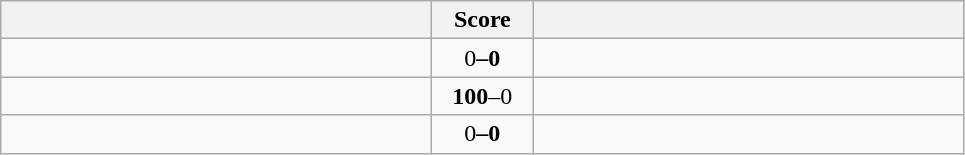<table class="wikitable" style="text-align: center;">
<tr>
<th width=280></th>
<th width=60>Score</th>
<th width=280></th>
</tr>
<tr>
<td align=left><strong></td>
<td></strong>0<strong>–0</td>
<td align=left></td>
</tr>
<tr>
<td align=left></strong></td>
<td><strong>100</strong>–0</td>
<td align=left></td>
</tr>
<tr>
<td align=left><strong></td>
<td></strong>0<strong>–0</td>
<td align=left></td>
</tr>
</table>
